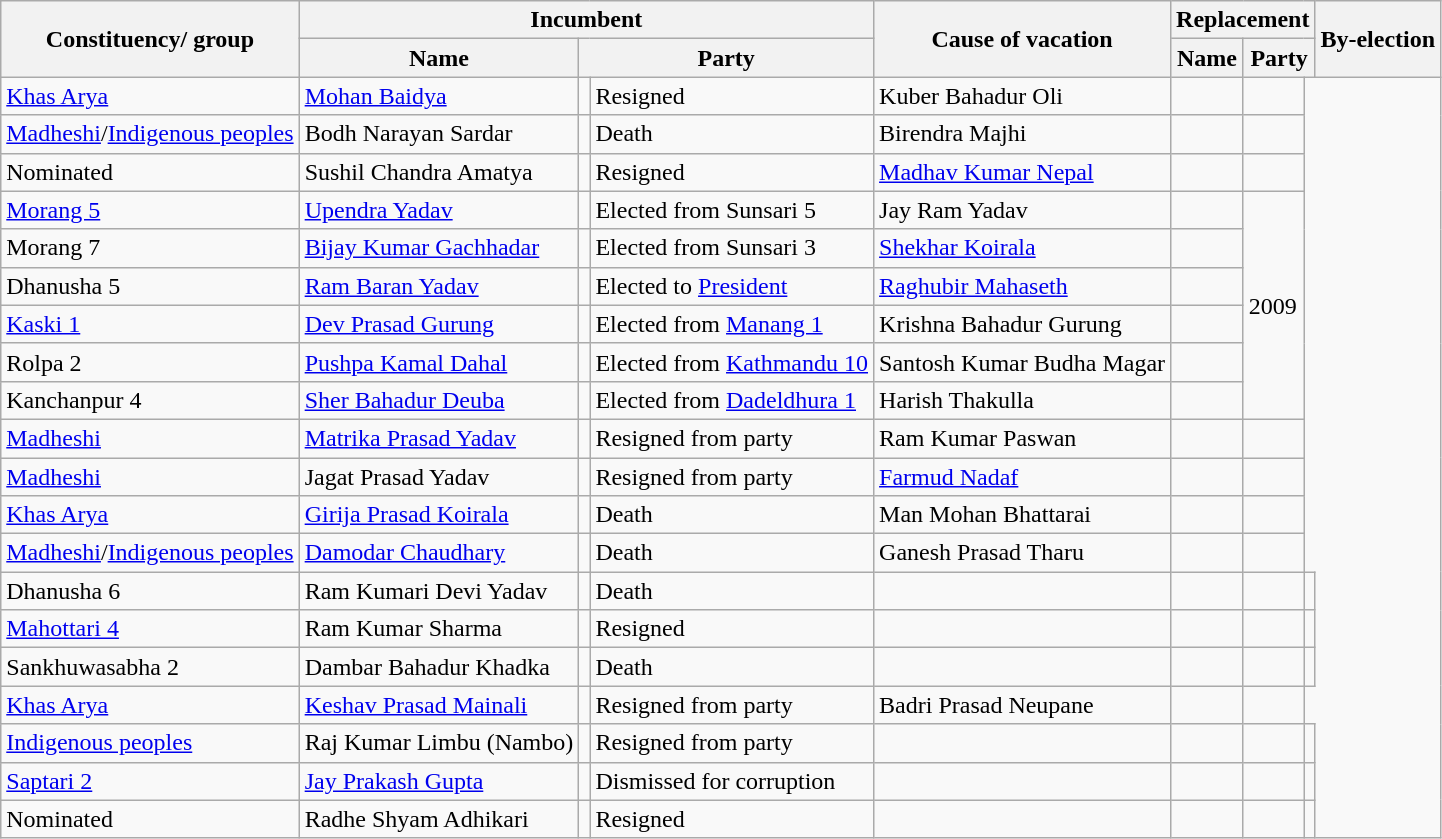<table class="wikitable">
<tr>
<th rowspan="2">Constituency/ group</th>
<th colspan="3">Incumbent</th>
<th rowspan="2">Cause of vacation</th>
<th colspan="3">Replacement</th>
<th rowspan="2">By-election</th>
</tr>
<tr>
<th>Name</th>
<th colspan="2">Party</th>
<th>Name</th>
<th colspan="2">Party</th>
</tr>
<tr>
<td><a href='#'>Khas Arya</a></td>
<td><a href='#'>Mohan Baidya</a></td>
<td></td>
<td>Resigned</td>
<td>Kuber Bahadur Oli</td>
<td></td>
<td></td>
</tr>
<tr>
<td><a href='#'>Madheshi</a>/<a href='#'>Indigenous peoples</a></td>
<td>Bodh Narayan Sardar</td>
<td></td>
<td>Death</td>
<td>Birendra Majhi</td>
<td></td>
<td></td>
</tr>
<tr>
<td>Nominated</td>
<td>Sushil Chandra Amatya</td>
<td></td>
<td>Resigned</td>
<td><a href='#'>Madhav Kumar Nepal</a></td>
<td></td>
<td></td>
</tr>
<tr>
<td><a href='#'>Morang 5</a></td>
<td><a href='#'>Upendra Yadav</a></td>
<td></td>
<td>Elected from Sunsari 5</td>
<td>Jay Ram Yadav</td>
<td></td>
<td rowspan="6">2009</td>
</tr>
<tr>
<td>Morang 7</td>
<td><a href='#'>Bijay Kumar Gachhadar</a></td>
<td></td>
<td>Elected from Sunsari 3</td>
<td><a href='#'>Shekhar Koirala</a></td>
<td></td>
</tr>
<tr>
<td>Dhanusha 5</td>
<td><a href='#'>Ram Baran Yadav</a></td>
<td></td>
<td>Elected to <a href='#'>President</a></td>
<td><a href='#'>Raghubir Mahaseth</a></td>
<td></td>
</tr>
<tr>
<td><a href='#'>Kaski 1</a></td>
<td><a href='#'>Dev Prasad Gurung</a></td>
<td></td>
<td>Elected from <a href='#'>Manang 1</a></td>
<td>Krishna Bahadur Gurung</td>
<td></td>
</tr>
<tr>
<td>Rolpa 2</td>
<td><a href='#'>Pushpa Kamal Dahal</a></td>
<td></td>
<td>Elected from <a href='#'>Kathmandu 10</a></td>
<td>Santosh Kumar Budha Magar</td>
<td></td>
</tr>
<tr>
<td>Kanchanpur 4</td>
<td><a href='#'>Sher Bahadur Deuba</a></td>
<td></td>
<td>Elected from <a href='#'>Dadeldhura 1</a></td>
<td>Harish Thakulla</td>
<td></td>
</tr>
<tr>
<td><a href='#'>Madheshi</a></td>
<td><a href='#'>Matrika Prasad Yadav</a></td>
<td></td>
<td>Resigned from party</td>
<td>Ram Kumar Paswan</td>
<td></td>
<td></td>
</tr>
<tr>
<td><a href='#'>Madheshi</a></td>
<td>Jagat Prasad Yadav</td>
<td></td>
<td>Resigned from party</td>
<td><a href='#'>Farmud Nadaf</a></td>
<td></td>
<td></td>
</tr>
<tr>
<td><a href='#'>Khas Arya</a></td>
<td><a href='#'>Girija Prasad Koirala</a></td>
<td></td>
<td>Death</td>
<td>Man Mohan Bhattarai</td>
<td></td>
<td></td>
</tr>
<tr>
<td><a href='#'>Madheshi</a>/<a href='#'>Indigenous peoples</a></td>
<td><a href='#'>Damodar Chaudhary</a></td>
<td></td>
<td>Death</td>
<td>Ganesh Prasad Tharu</td>
<td></td>
<td></td>
</tr>
<tr>
<td>Dhanusha 6</td>
<td>Ram Kumari Devi Yadav</td>
<td></td>
<td>Death</td>
<td></td>
<td></td>
<td></td>
<td></td>
</tr>
<tr>
<td><a href='#'>Mahottari 4</a></td>
<td>Ram Kumar Sharma</td>
<td></td>
<td>Resigned</td>
<td></td>
<td></td>
<td></td>
<td></td>
</tr>
<tr>
<td>Sankhuwasabha 2</td>
<td>Dambar Bahadur Khadka</td>
<td></td>
<td>Death</td>
<td></td>
<td></td>
<td></td>
<td></td>
</tr>
<tr>
<td><a href='#'>Khas Arya</a></td>
<td><a href='#'>Keshav Prasad Mainali</a></td>
<td></td>
<td>Resigned from party</td>
<td>Badri Prasad Neupane</td>
<td></td>
<td></td>
</tr>
<tr>
<td><a href='#'>Indigenous peoples</a></td>
<td>Raj Kumar Limbu (Nambo)</td>
<td></td>
<td>Resigned from party</td>
<td></td>
<td></td>
<td></td>
<td></td>
</tr>
<tr>
<td><a href='#'>Saptari 2</a></td>
<td><a href='#'>Jay Prakash Gupta</a></td>
<td></td>
<td>Dismissed for corruption</td>
<td></td>
<td></td>
<td></td>
<td></td>
</tr>
<tr>
<td>Nominated</td>
<td>Radhe Shyam Adhikari</td>
<td></td>
<td>Resigned</td>
<td></td>
<td></td>
<td></td>
<td></td>
</tr>
</table>
